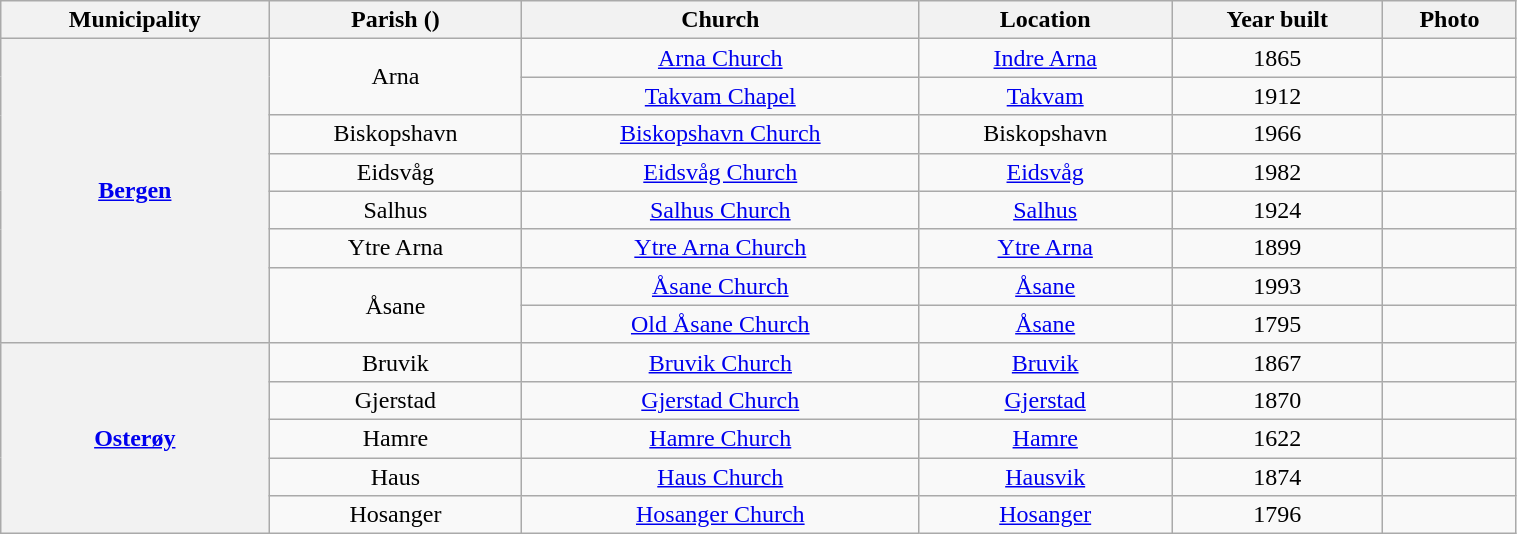<table class="wikitable" style="text-align: center; width: 80%;">
<tr>
<th>Municipality</th>
<th>Parish ()</th>
<th>Church</th>
<th>Location</th>
<th>Year built</th>
<th>Photo</th>
</tr>
<tr>
<th rowspan="8"><a href='#'>Bergen</a></th>
<td rowspan="2">Arna</td>
<td><a href='#'>Arna Church</a></td>
<td><a href='#'>Indre Arna</a></td>
<td>1865</td>
<td></td>
</tr>
<tr>
<td><a href='#'>Takvam Chapel</a></td>
<td><a href='#'>Takvam</a></td>
<td>1912</td>
<td></td>
</tr>
<tr>
<td rowspan="1">Biskopshavn</td>
<td><a href='#'>Biskopshavn Church</a></td>
<td>Biskopshavn</td>
<td>1966</td>
<td></td>
</tr>
<tr>
<td rowspan="1">Eidsvåg</td>
<td><a href='#'>Eidsvåg Church</a></td>
<td><a href='#'>Eidsvåg</a></td>
<td>1982</td>
<td></td>
</tr>
<tr>
<td rowspan="1">Salhus</td>
<td><a href='#'>Salhus Church</a></td>
<td><a href='#'>Salhus</a></td>
<td>1924</td>
<td></td>
</tr>
<tr>
<td rowspan="1">Ytre Arna</td>
<td><a href='#'>Ytre Arna Church</a></td>
<td><a href='#'>Ytre Arna</a></td>
<td>1899</td>
<td></td>
</tr>
<tr>
<td rowspan="2">Åsane</td>
<td><a href='#'>Åsane Church</a></td>
<td><a href='#'>Åsane</a></td>
<td>1993</td>
<td></td>
</tr>
<tr>
<td><a href='#'>Old Åsane Church</a></td>
<td><a href='#'>Åsane</a></td>
<td>1795</td>
<td></td>
</tr>
<tr>
<th rowspan="5"><a href='#'>Osterøy</a></th>
<td rowspan="1">Bruvik</td>
<td><a href='#'>Bruvik Church</a></td>
<td><a href='#'>Bruvik</a></td>
<td>1867</td>
<td></td>
</tr>
<tr>
<td rowspan="1">Gjerstad</td>
<td><a href='#'>Gjerstad Church</a></td>
<td><a href='#'>Gjerstad</a></td>
<td>1870</td>
<td></td>
</tr>
<tr>
<td rowspan="1">Hamre</td>
<td><a href='#'>Hamre Church</a></td>
<td><a href='#'>Hamre</a></td>
<td>1622</td>
<td></td>
</tr>
<tr>
<td rowspan="1">Haus</td>
<td><a href='#'>Haus Church</a></td>
<td><a href='#'>Hausvik</a></td>
<td>1874</td>
<td></td>
</tr>
<tr>
<td rowspan="1">Hosanger</td>
<td><a href='#'>Hosanger Church</a></td>
<td><a href='#'>Hosanger</a></td>
<td>1796</td>
<td></td>
</tr>
</table>
